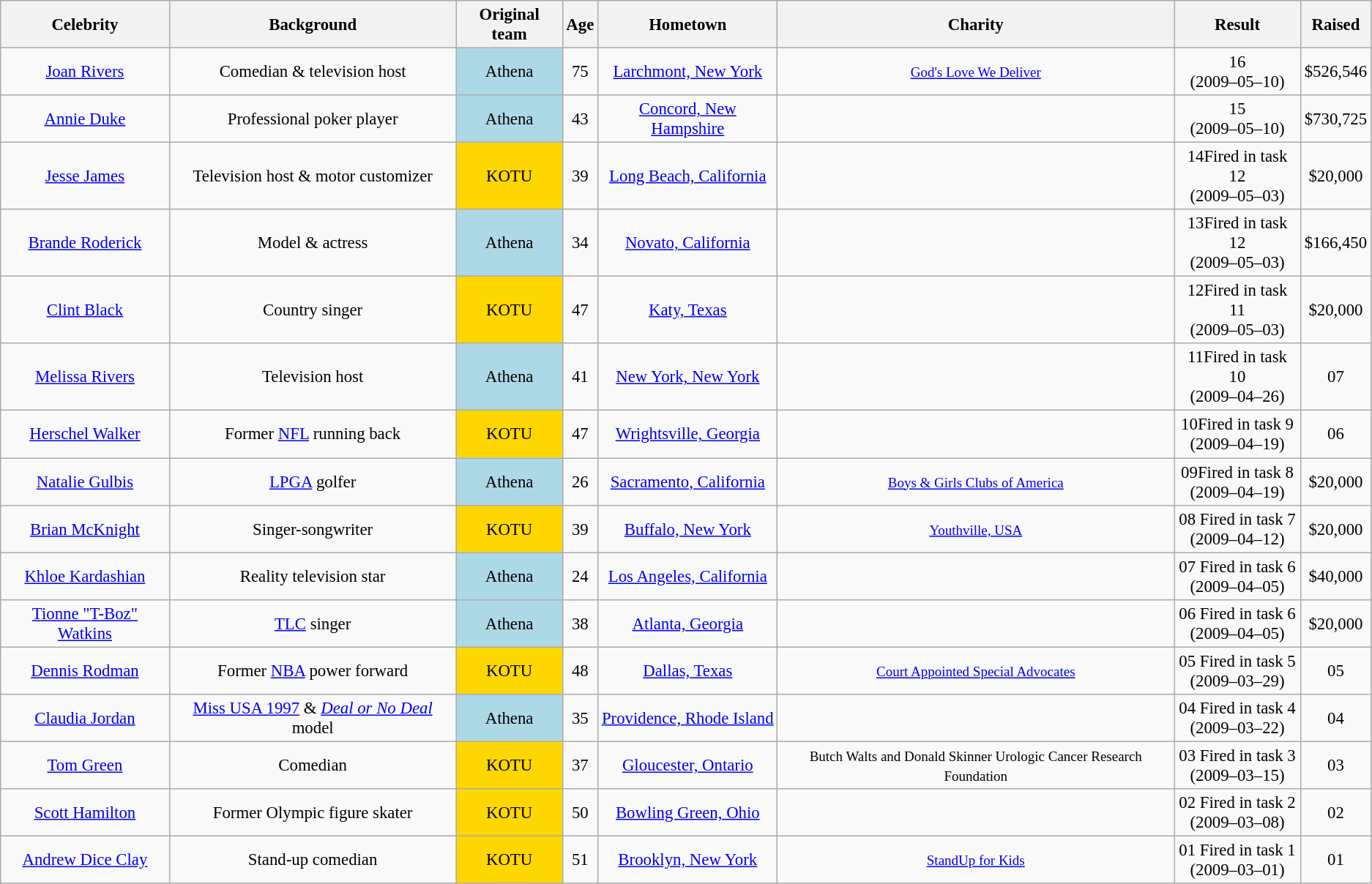<table class= "wikitable sortable" align=center border="2" cellpadding="3" cellspacing="0" style="text-align: center; font-size:95%">
<tr>
<th>Celebrity</th>
<th>Background</th>
<th>Original team</th>
<th>Age</th>
<th>Hometown</th>
<th>Charity</th>
<th>Result</th>
<th>Raised</th>
</tr>
<tr>
<td><a href='#'>Joan Rivers</a></td>
<td>Comedian & television host</td>
<td style="text-align:center; background:lightblue;">Athena</td>
<td align="center">75</td>
<td><a href='#'>Larchmont, New York</a></td>
<td><small><a href='#'>God's Love We Deliver</a></small></td>
<td><span>16</span><br>(2009–05–10)</td>
<td align="center">$526,546</td>
</tr>
<tr>
<td><a href='#'>Annie Duke</a></td>
<td>Professional poker player</td>
<td style="text-align:center; background:lightblue;">Athena</td>
<td align="center">43</td>
<td><a href='#'>Concord, New Hampshire</a></td>
<td><small></small></td>
<td><span>15</span><br>(2009–05–10)</td>
<td align="center">$730,725</td>
</tr>
<tr>
<td><a href='#'>Jesse James</a></td>
<td>Television host & motor customizer</td>
<td style="text-align:center; background:gold;">KOTU</td>
<td align="center">39</td>
<td><a href='#'>Long Beach, California</a></td>
<td><small> </small></td>
<td><span>14</span>Fired in task 12<br>(2009–05–03)</td>
<td align="center">$20,000</td>
</tr>
<tr>
<td><a href='#'>Brande Roderick</a></td>
<td>Model & actress</td>
<td style="text-align:center; background:lightblue;">Athena</td>
<td align="center">34</td>
<td><a href='#'>Novato, California</a></td>
<td><small></small></td>
<td><span>13</span>Fired in task 12<br>(2009–05–03)</td>
<td align="center">$166,450</td>
</tr>
<tr>
<td><a href='#'>Clint Black</a></td>
<td>Country singer</td>
<td style="text-align:center; background:gold;">KOTU</td>
<td align="center">47</td>
<td><a href='#'>Katy, Texas</a></td>
<td><small></small></td>
<td><span>12</span>Fired in task 11<br>(2009–05–03)</td>
<td align="center">$20,000</td>
</tr>
<tr>
<td><a href='#'>Melissa Rivers</a></td>
<td>Television host</td>
<td style="text-align:center; background:lightblue;">Athena</td>
<td align="center">41</td>
<td><a href='#'>New York, New York</a></td>
<td><small> </small></td>
<td><span>11</span>Fired in task 10<br>(2009–04–26)</td>
<td><span>07</span></td>
</tr>
<tr>
<td><a href='#'>Herschel Walker</a></td>
<td>Former <a href='#'>NFL</a> running back</td>
<td style="text-align:center; background:gold;">KOTU</td>
<td align="center">47</td>
<td><a href='#'>Wrightsville, Georgia</a></td>
<td><small></small> </td>
<td><span>10</span>Fired in task 9<br>(2009–04–19)</td>
<td><span>06</span></td>
</tr>
<tr>
<td><a href='#'>Natalie Gulbis</a></td>
<td><a href='#'>LPGA</a> golfer</td>
<td style="text-align:center; background:lightblue;">Athena</td>
<td align="center">26</td>
<td><a href='#'>Sacramento, California</a></td>
<td><small><a href='#'>Boys & Girls Clubs of America</a></small></td>
<td><span>09</span>Fired in task 8<br>(2009–04–19)</td>
<td align="center">$20,000</td>
</tr>
<tr>
<td><a href='#'>Brian McKnight</a></td>
<td>Singer-songwriter</td>
<td style="text-align:center; background:gold;">KOTU</td>
<td align="center">39</td>
<td><a href='#'>Buffalo, New York</a></td>
<td><small><a href='#'>Youthville, USA</a></small></td>
<td><span>08</span> Fired in task 7<br>(2009–04–12)</td>
<td align="center">$20,000</td>
</tr>
<tr>
<td><a href='#'>Khloe Kardashian</a></td>
<td>Reality television star</td>
<td style="text-align:center; background:lightblue;">Athena</td>
<td align="center">24</td>
<td><a href='#'>Los Angeles, California</a></td>
<td><small></small></td>
<td><span>07</span> Fired in task 6<br>(2009–04–05)</td>
<td align="center">$40,000</td>
</tr>
<tr>
<td><a href='#'>Tionne "T-Boz" Watkins</a></td>
<td><a href='#'>TLC</a> singer</td>
<td style="text-align:center; background:lightblue;">Athena</td>
<td align="center">38</td>
<td><a href='#'>Atlanta, Georgia</a></td>
<td><small></small></td>
<td><span>06</span> Fired in task 6<br>(2009–04–05)</td>
<td align="center">$20,000</td>
</tr>
<tr>
<td><a href='#'>Dennis Rodman</a></td>
<td>Former <a href='#'>NBA</a> power forward</td>
<td style="text-align:center; background:gold;">KOTU</td>
<td align="center">48</td>
<td><a href='#'>Dallas, Texas</a></td>
<td><small><a href='#'>Court Appointed Special Advocates</a></small></td>
<td><span>05</span> Fired in task 5<br>(2009–03–29)</td>
<td><span>05</span></td>
</tr>
<tr>
<td><a href='#'>Claudia Jordan</a></td>
<td><a href='#'>Miss USA 1997</a> & <em><a href='#'>Deal or No Deal</a></em> model</td>
<td style="text-align:center; background:lightblue;">Athena</td>
<td align="center">35</td>
<td><a href='#'>Providence, Rhode Island</a></td>
<td><small> </small></td>
<td><span>04</span> Fired in task 4<br>(2009–03–22)</td>
<td><span>04</span></td>
</tr>
<tr>
<td><a href='#'>Tom Green</a></td>
<td>Comedian</td>
<td style="text-align:center; background:gold;">KOTU</td>
<td align="center">37</td>
<td><a href='#'>Gloucester, Ontario</a></td>
<td><small>Butch Walts and Donald Skinner Urologic Cancer Research Foundation</small></td>
<td><span>03</span> Fired in task 3<br>(2009–03–15)</td>
<td><span>03</span></td>
</tr>
<tr>
<td><a href='#'>Scott Hamilton</a></td>
<td>Former Olympic figure skater</td>
<td style="text-align:center; background:gold;">KOTU</td>
<td align="center">50</td>
<td><a href='#'>Bowling Green, Ohio</a></td>
<td><small></small></td>
<td><span>02</span> Fired in task 2<br>(2009–03–08)</td>
<td><span>02</span></td>
</tr>
<tr>
<td><a href='#'>Andrew Dice Clay</a></td>
<td>Stand-up comedian</td>
<td style="text-align:center; background:gold;">KOTU</td>
<td align="center">51</td>
<td><a href='#'>Brooklyn, New York</a></td>
<td><small><a href='#'>StandUp for Kids</a></small></td>
<td><span>01</span> Fired in task 1<br>(2009–03–01)</td>
<td><span>01</span></td>
</tr>
</table>
